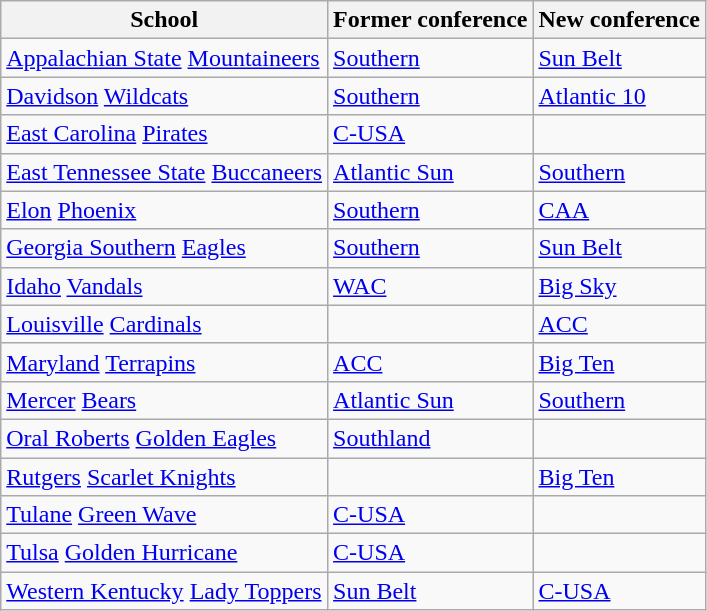<table class="wikitable sortable">
<tr>
<th>School</th>
<th>Former conference</th>
<th>New conference</th>
</tr>
<tr>
<td><a href='#'>Appalachian State</a> <a href='#'>Mountaineers</a></td>
<td><a href='#'>Southern</a></td>
<td><a href='#'>Sun Belt</a></td>
</tr>
<tr>
<td><a href='#'>Davidson</a> <a href='#'>Wildcats</a></td>
<td><a href='#'>Southern</a></td>
<td><a href='#'>Atlantic 10</a></td>
</tr>
<tr>
<td><a href='#'>East Carolina</a> <a href='#'>Pirates</a></td>
<td><a href='#'>C-USA</a></td>
<td></td>
</tr>
<tr>
<td><a href='#'>East Tennessee State</a> <a href='#'>Buccaneers</a></td>
<td><a href='#'>Atlantic Sun</a></td>
<td><a href='#'>Southern</a></td>
</tr>
<tr>
<td><a href='#'>Elon</a> <a href='#'>Phoenix</a></td>
<td><a href='#'>Southern</a></td>
<td><a href='#'>CAA</a></td>
</tr>
<tr>
<td><a href='#'>Georgia Southern</a> <a href='#'>Eagles</a></td>
<td><a href='#'>Southern</a></td>
<td><a href='#'>Sun Belt</a></td>
</tr>
<tr>
<td><a href='#'>Idaho</a> <a href='#'>Vandals</a></td>
<td><a href='#'>WAC</a></td>
<td><a href='#'>Big Sky</a></td>
</tr>
<tr>
<td><a href='#'>Louisville</a> <a href='#'>Cardinals</a></td>
<td></td>
<td><a href='#'>ACC</a></td>
</tr>
<tr>
<td><a href='#'>Maryland</a> <a href='#'>Terrapins</a></td>
<td><a href='#'>ACC</a></td>
<td><a href='#'>Big Ten</a></td>
</tr>
<tr>
<td><a href='#'>Mercer</a> <a href='#'>Bears</a></td>
<td><a href='#'>Atlantic Sun</a></td>
<td><a href='#'>Southern</a></td>
</tr>
<tr>
<td><a href='#'>Oral Roberts</a> <a href='#'>Golden Eagles</a></td>
<td><a href='#'>Southland</a></td>
<td></td>
</tr>
<tr>
<td><a href='#'>Rutgers</a> <a href='#'>Scarlet Knights</a></td>
<td></td>
<td><a href='#'>Big Ten</a></td>
</tr>
<tr>
<td><a href='#'>Tulane</a> <a href='#'>Green Wave</a></td>
<td><a href='#'>C-USA</a></td>
<td></td>
</tr>
<tr>
<td><a href='#'>Tulsa</a> <a href='#'>Golden Hurricane</a></td>
<td><a href='#'>C-USA</a></td>
<td></td>
</tr>
<tr>
<td><a href='#'>Western Kentucky</a> <a href='#'>Lady Toppers</a></td>
<td><a href='#'>Sun Belt</a></td>
<td><a href='#'>C-USA</a></td>
</tr>
</table>
